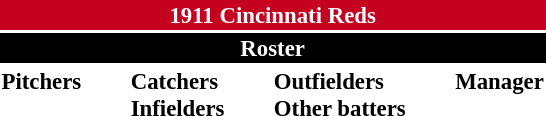<table class="toccolours" style="font-size: 95%;">
<tr>
<th colspan="10" style="background-color: #c6011f; color: #FFFFFF; text-align: center;">1911 Cincinnati Reds</th>
</tr>
<tr>
<td colspan="10" style="background-color: black; color: #FFFFFF; text-align: center;"><strong>Roster</strong></td>
</tr>
<tr>
<td valign="top"><strong>Pitchers</strong><br>












</td>
<td width="25px"></td>
<td valign="top"><strong>Catchers</strong><br>


<strong>Infielders</strong>







</td>
<td width="25px"></td>
<td valign="top"><strong>Outfielders</strong><br>




<strong>Other batters</strong>

</td>
<td width="25px"></td>
<td valign="top"><strong>Manager</strong><br></td>
</tr>
</table>
